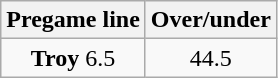<table class="wikitable">
<tr align="center">
<th style=>Pregame line</th>
<th style=>Over/under</th>
</tr>
<tr align="center">
<td><strong>Troy</strong> 6.5</td>
<td>44.5</td>
</tr>
</table>
